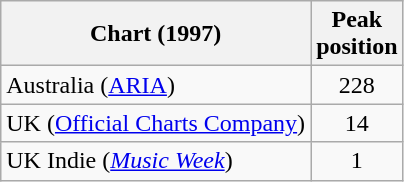<table class="wikitable sortable">
<tr>
<th>Chart (1997)</th>
<th align="center">Peak<br>position</th>
</tr>
<tr>
<td align="left">Australia (<a href='#'>ARIA</a>)</td>
<td style="text-align:center;">228</td>
</tr>
<tr>
<td align="left">UK (<a href='#'>Official Charts Company</a>)</td>
<td style="text-align:center;">14</td>
</tr>
<tr>
<td>UK Indie (<em><a href='#'>Music Week</a></em>)</td>
<td align=center>1</td>
</tr>
</table>
